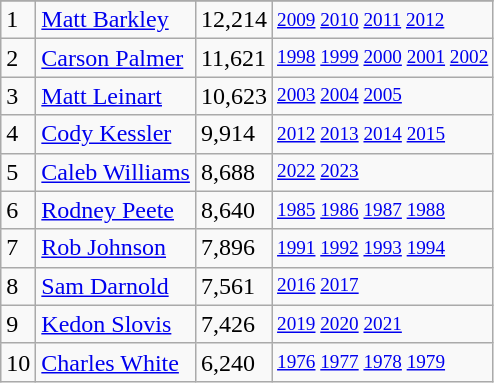<table class="wikitable">
<tr>
</tr>
<tr>
<td>1</td>
<td><a href='#'>Matt Barkley</a></td>
<td><abbr>12,214</abbr></td>
<td style="font-size:80%;"><a href='#'>2009</a> <a href='#'>2010</a> <a href='#'>2011</a> <a href='#'>2012</a></td>
</tr>
<tr>
<td>2</td>
<td><a href='#'>Carson Palmer</a></td>
<td><abbr>11,621</abbr></td>
<td style="font-size:80%;"><a href='#'>1998</a> <a href='#'>1999</a> <a href='#'>2000</a> <a href='#'>2001</a> <a href='#'>2002</a></td>
</tr>
<tr>
<td>3</td>
<td><a href='#'>Matt Leinart</a></td>
<td><abbr>10,623</abbr></td>
<td style="font-size:80%;"><a href='#'>2003</a> <a href='#'>2004</a> <a href='#'>2005</a></td>
</tr>
<tr>
<td>4</td>
<td><a href='#'>Cody Kessler</a></td>
<td><abbr>9,914</abbr></td>
<td style="font-size:80%;"><a href='#'>2012</a> <a href='#'>2013</a> <a href='#'>2014</a>  <a href='#'>2015</a></td>
</tr>
<tr>
<td>5</td>
<td><a href='#'>Caleb Williams</a></td>
<td><abbr>8,688</abbr></td>
<td style="font-size:80%;"><a href='#'>2022</a> <a href='#'>2023</a></td>
</tr>
<tr>
<td>6</td>
<td><a href='#'>Rodney Peete</a></td>
<td><abbr>8,640</abbr></td>
<td style="font-size:80%;"><a href='#'>1985</a> <a href='#'>1986</a> <a href='#'>1987</a> <a href='#'>1988</a></td>
</tr>
<tr>
<td>7</td>
<td><a href='#'>Rob Johnson</a></td>
<td><abbr>7,896</abbr></td>
<td style="font-size:80%;"><a href='#'>1991</a> <a href='#'>1992</a> <a href='#'>1993</a> <a href='#'>1994</a></td>
</tr>
<tr>
<td>8</td>
<td><a href='#'>Sam Darnold</a></td>
<td><abbr>7,561</abbr></td>
<td style="font-size:80%;"><a href='#'>2016</a> <a href='#'>2017</a></td>
</tr>
<tr>
<td>9</td>
<td><a href='#'>Kedon Slovis</a></td>
<td><abbr>7,426</abbr></td>
<td style="font-size:80%;"><a href='#'>2019</a> <a href='#'>2020</a> <a href='#'>2021</a></td>
</tr>
<tr>
<td>10</td>
<td><a href='#'>Charles White</a></td>
<td><abbr>6,240</abbr></td>
<td style="font-size:80%;"><a href='#'>1976</a> <a href='#'>1977</a> <a href='#'>1978</a> <a href='#'>1979</a></td>
</tr>
</table>
